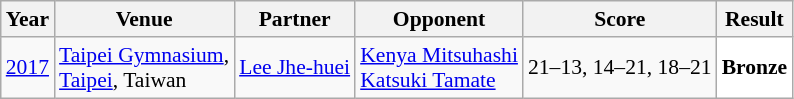<table class="sortable wikitable" style="font-size: 90%;">
<tr>
<th>Year</th>
<th>Venue</th>
<th>Partner</th>
<th>Opponent</th>
<th>Score</th>
<th>Result</th>
</tr>
<tr>
<td align="center"><a href='#'>2017</a></td>
<td align="left"><a href='#'>Taipei Gymnasium</a>,<br><a href='#'>Taipei</a>, Taiwan</td>
<td align="left"> <a href='#'>Lee Jhe-huei</a></td>
<td align="left"> <a href='#'>Kenya Mitsuhashi</a><br> <a href='#'>Katsuki Tamate</a></td>
<td align="left">21–13, 14–21, 18–21</td>
<td style="text-align:left; background:white"> <strong>Bronze</strong></td>
</tr>
</table>
